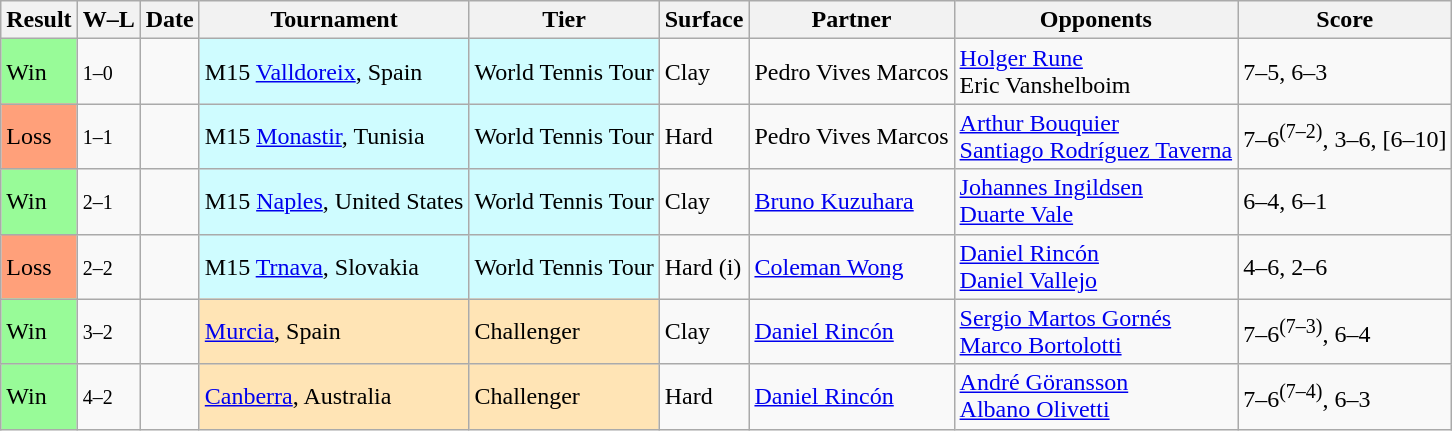<table class="sortable wikitable">
<tr>
<th>Result</th>
<th class="unsortable">W–L</th>
<th>Date</th>
<th>Tournament</th>
<th>Tier</th>
<th>Surface</th>
<th>Partner</th>
<th>Opponents</th>
<th class="unsortable">Score</th>
</tr>
<tr>
<td bgcolor=98FB98>Win</td>
<td><small>1–0</small></td>
<td></td>
<td style="background:#cffcff;">M15 <a href='#'>Valldoreix</a>, Spain</td>
<td style="background:#cffcff;">World Tennis Tour</td>
<td>Clay</td>
<td> Pedro Vives Marcos</td>
<td> <a href='#'>Holger Rune</a><br> Eric Vanshelboim</td>
<td>7–5, 6–3</td>
</tr>
<tr>
<td bgcolor=FFA07A>Loss</td>
<td><small>1–1</small></td>
<td></td>
<td style="background:#cffcff;">M15 <a href='#'>Monastir</a>, Tunisia</td>
<td style="background:#cffcff;">World Tennis Tour</td>
<td>Hard</td>
<td> Pedro Vives Marcos</td>
<td> <a href='#'>Arthur Bouquier</a><br> <a href='#'>Santiago Rodríguez Taverna</a></td>
<td>7–6<sup>(7–2)</sup>, 3–6, [6–10]</td>
</tr>
<tr>
<td bgcolor=98FB98>Win</td>
<td><small>2–1</small></td>
<td></td>
<td style="background:#cffcff;">M15 <a href='#'>Naples</a>, United States</td>
<td style="background:#cffcff;">World Tennis Tour</td>
<td>Clay</td>
<td> <a href='#'>Bruno Kuzuhara</a></td>
<td> <a href='#'>Johannes Ingildsen</a><br> <a href='#'>Duarte Vale</a></td>
<td>6–4, 6–1</td>
</tr>
<tr>
<td bgcolor=FFA07A>Loss</td>
<td><small>2–2</small></td>
<td></td>
<td style="background:#cffcff;">M15 <a href='#'>Trnava</a>, Slovakia</td>
<td style="background:#cffcff;">World Tennis Tour</td>
<td>Hard (i)</td>
<td> <a href='#'>Coleman Wong</a></td>
<td> <a href='#'>Daniel Rincón</a><br> <a href='#'>Daniel Vallejo</a></td>
<td>4–6, 2–6</td>
</tr>
<tr>
<td bgcolor=98FB98>Win</td>
<td><small>3–2</small></td>
<td><a href='#'></a></td>
<td style="background:moccasin;"><a href='#'>Murcia</a>, Spain</td>
<td style="background:moccasin;">Challenger</td>
<td>Clay</td>
<td> <a href='#'>Daniel Rincón</a></td>
<td> <a href='#'>Sergio Martos Gornés</a><br> <a href='#'>Marco Bortolotti</a></td>
<td>7–6<sup>(7–3)</sup>, 6–4</td>
</tr>
<tr>
<td bgcolor="98FB98">Win</td>
<td><small>4–2</small></td>
<td><a href='#'></a></td>
<td style="background:moccasin;"><a href='#'>Canberra</a>, Australia</td>
<td style="background:moccasin;">Challenger</td>
<td>Hard</td>
<td> <a href='#'>Daniel Rincón</a></td>
<td> <a href='#'>André Göransson</a><br> <a href='#'>Albano Olivetti</a></td>
<td>7–6<sup>(7–4)</sup>, 6–3</td>
</tr>
</table>
